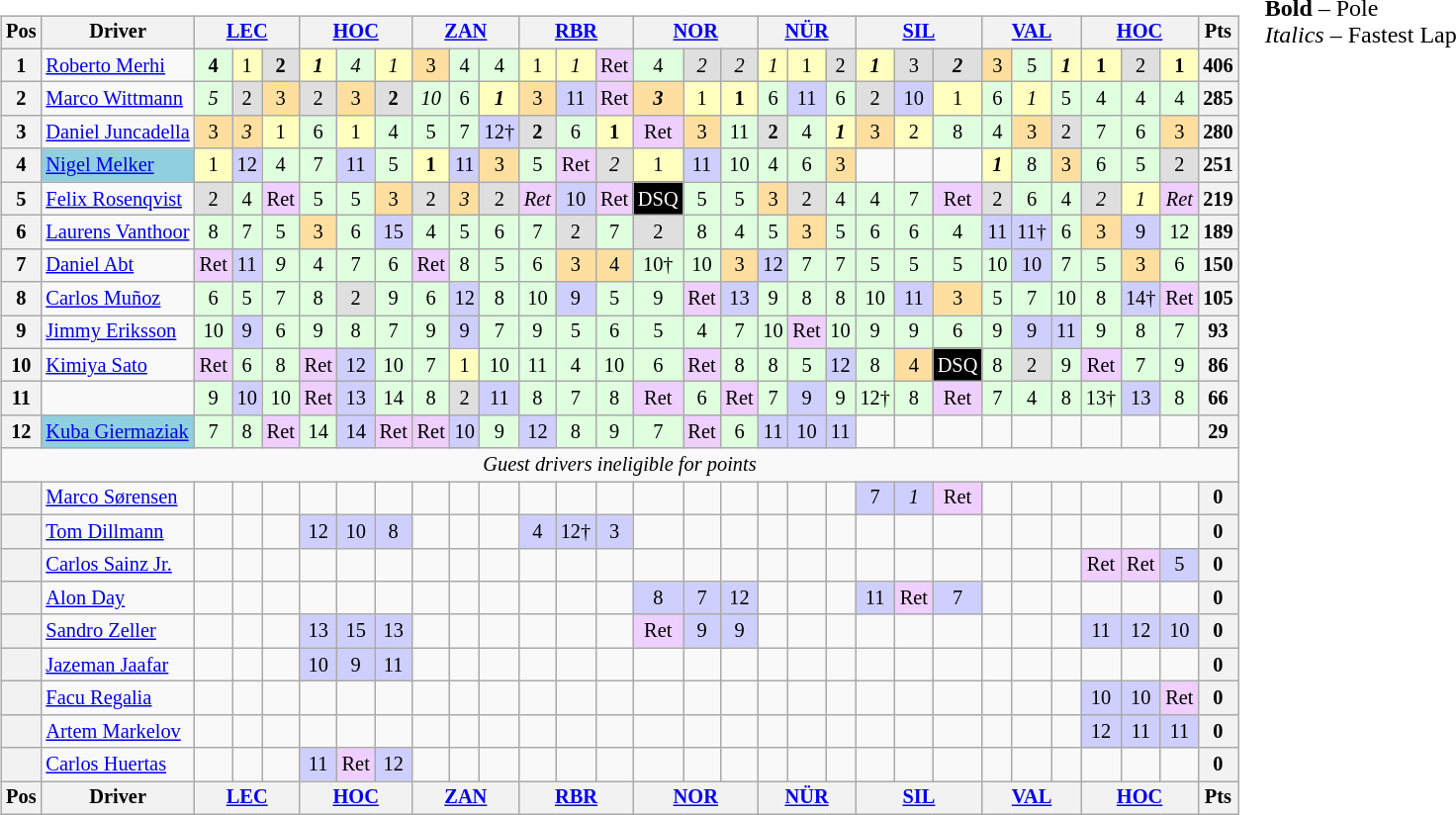<table>
<tr>
<td valign="top"><br><table class="wikitable" style="font-size: 85%; text-align: center">
<tr valign="top">
<th valign="middle">Pos</th>
<th valign="middle">Driver</th>
<th colspan=3><a href='#'>LEC</a><br></th>
<th colspan=3><a href='#'>HOC</a><br></th>
<th colspan=3><a href='#'>ZAN</a><br></th>
<th colspan=3><a href='#'>RBR</a><br></th>
<th colspan=3><a href='#'>NOR</a><br></th>
<th colspan=3><a href='#'>NÜR</a><br></th>
<th colspan=3><a href='#'>SIL</a><br></th>
<th colspan=3><a href='#'>VAL</a><br></th>
<th colspan=3><a href='#'>HOC</a><br></th>
<th valign="middle">Pts</th>
</tr>
<tr>
<th>1</th>
<td align="left"> <a href='#'>Roberto Merhi</a></td>
<td style="background:#DFFFDF;"><strong>4</strong></td>
<td style="background:#FFFFBF;">1</td>
<td style="background:#DFDFDF;"><strong>2</strong></td>
<td style="background:#FFFFBF;"><strong><em>1</em></strong></td>
<td style="background:#DFFFDF;"><em>4</em></td>
<td style="background:#FFFFBF;"><em>1</em></td>
<td style="background:#FFDF9F;">3</td>
<td style="background:#DFFFDF;">4</td>
<td style="background:#DFFFDF;">4</td>
<td style="background:#FFFFBF;">1</td>
<td style="background:#FFFFBF;"><em>1</em></td>
<td style="background:#EFCFFF;">Ret</td>
<td style="background:#DFFFDF;">4</td>
<td style="background:#DFDFDF;"><em>2</em></td>
<td style="background:#DFDFDF;"><em>2</em></td>
<td style="background:#FFFFBF;"><em>1</em></td>
<td style="background:#FFFFBF;">1</td>
<td style="background:#DFDFDF;">2</td>
<td style="background:#FFFFBF;"><strong><em>1</em></strong></td>
<td style="background:#DFDFDF;">3</td>
<td style="background:#DFDFDF;"><strong><em>2</em></strong></td>
<td style="background:#FFDF9F;">3</td>
<td style="background:#DFFFDF;">5</td>
<td style="background:#FFFFBF;"><strong><em>1</em></strong></td>
<td style="background:#FFFFBF;"><strong>1</strong></td>
<td style="background:#DFDFDF;">2</td>
<td style="background:#FFFFBF;"><strong>1</strong></td>
<th>406</th>
</tr>
<tr>
<th>2</th>
<td align="left"> <a href='#'>Marco Wittmann</a></td>
<td style="background:#DFFFDF;"><em>5</em></td>
<td style="background:#DFDFDF;">2</td>
<td style="background:#FFDF9F;">3</td>
<td style="background:#DFDFDF;">2</td>
<td style="background:#FFDF9F;">3</td>
<td style="background:#DFDFDF;"><strong>2</strong></td>
<td style="background:#DFFFDF;"><em>10</em></td>
<td style="background:#DFFFDF;">6</td>
<td style="background:#FFFFBF;"><strong><em>1</em></strong></td>
<td style="background:#FFDF9F;">3</td>
<td style="background:#cfcfff;">11</td>
<td style="background:#EFCFFF;">Ret</td>
<td style="background:#FFDF9F;"><strong><em>3</em></strong></td>
<td style="background:#FFFFBF;">1</td>
<td style="background:#FFFFBF;"><strong>1</strong></td>
<td style="background:#DFFFDF;">6</td>
<td style="background:#cfcfff;">11</td>
<td style="background:#DFFFDF;">6</td>
<td style="background:#DFDFDF;">2</td>
<td style="background:#cfcfff;">10</td>
<td style="background:#FFFFBF;">1</td>
<td style="background:#DFFFDF;">6</td>
<td style="background:#FFFFBF;"><em>1</em></td>
<td style="background:#DFFFDF;">5</td>
<td style="background:#DFFFDF;">4</td>
<td style="background:#DFFFDF;">4</td>
<td style="background:#DFFFDF;">4</td>
<th>285</th>
</tr>
<tr>
<th>3</th>
<td align="left"> <a href='#'>Daniel Juncadella</a></td>
<td style="background:#FFDF9F;">3</td>
<td style="background:#FFDF9F;"><em>3</em></td>
<td style="background:#FFFFBF;">1</td>
<td style="background:#DFFFDF;">6</td>
<td style="background:#FFFFBF;">1</td>
<td style="background:#DFFFDF;">4</td>
<td style="background:#DFFFDF;">5</td>
<td style="background:#DFFFDF;">7</td>
<td style="background:#cfcfff;">12†</td>
<td style="background:#DFDFDF;"><strong>2</strong></td>
<td style="background:#DFFFDF;">6</td>
<td style="background:#FFFFBF;"><strong>1</strong></td>
<td style="background:#EFCFFF;">Ret</td>
<td style="background:#FFDF9F;">3</td>
<td style="background:#DFFFDF;">11</td>
<td style="background:#DFDFDF;"><strong>2</strong></td>
<td style="background:#DFFFDF;">4</td>
<td style="background:#FFFFBF;"><strong><em>1</em></strong></td>
<td style="background:#FFDF9F;">3</td>
<td style="background:#FFFFBF;">2</td>
<td style="background:#DFFFDF;">8</td>
<td style="background:#DFFFDF;">4</td>
<td style="background:#FFDF9F;">3</td>
<td style="background:#DFDFDF;">2</td>
<td style="background:#DFFFDF;">7</td>
<td style="background:#DFFFDF;">6</td>
<td style="background:#FFDF9F;">3</td>
<th>280</th>
</tr>
<tr>
<th>4</th>
<td align="left" style="background:#8FCFDF;"> <a href='#'>Nigel Melker</a></td>
<td style="background:#FFFFBF;">1</td>
<td style="background:#cfcfff;">12</td>
<td style="background:#DFFFDF;">4</td>
<td style="background:#DFFFDF;">7</td>
<td style="background:#cfcfff;">11</td>
<td style="background:#DFFFDF;">5</td>
<td style="background:#FFFFBF;"><strong>1</strong></td>
<td style="background:#cfcfff;">11</td>
<td style="background:#FFDF9F;">3</td>
<td style="background:#DFFFDF;">5</td>
<td style="background:#EFCFFF;">Ret</td>
<td style="background:#DFDFDF;"><em>2</em></td>
<td style="background:#FFFFBF;">1</td>
<td style="background:#cfcfff;">11</td>
<td style="background:#DFFFDF;">10</td>
<td style="background:#DFFFDF;">4</td>
<td style="background:#DFFFDF;">6</td>
<td style="background:#FFDF9F;">3</td>
<td></td>
<td></td>
<td></td>
<td style="background:#FFFFBF;"><strong><em>1</em></strong></td>
<td style="background:#DFFFDF;">8</td>
<td style="background:#FFDF9F;">3</td>
<td style="background:#DFFFDF;">6</td>
<td style="background:#DFFFDF;">5</td>
<td style="background:#DFDFDF;">2</td>
<th>251</th>
</tr>
<tr>
<th>5</th>
<td align="left"> <a href='#'>Felix Rosenqvist</a></td>
<td style="background:#DFDFDF;">2</td>
<td style="background:#DFFFDF;">4</td>
<td style="background:#EFCFFF;">Ret</td>
<td style="background:#DFFFDF;">5</td>
<td style="background:#DFFFDF;">5</td>
<td style="background:#FFDF9F;">3</td>
<td style="background:#DFDFDF;">2</td>
<td style="background:#FFDF9F;"><em>3</em></td>
<td style="background:#DFDFDF;">2</td>
<td style="background:#EFCFFF;"><em>Ret</em></td>
<td style="background:#cfcfff;">10</td>
<td style="background:#EFCFFF;">Ret</td>
<td style="background:#000000; color:white">DSQ</td>
<td style="background:#DFFFDF;">5</td>
<td style="background:#DFFFDF;">5</td>
<td style="background:#FFDF9F;">3</td>
<td style="background:#DFDFDF;">2</td>
<td style="background:#DFFFDF;">4</td>
<td style="background:#DFFFDF;">4</td>
<td style="background:#DFFFDF;">7</td>
<td style="background:#EFCFFF;">Ret</td>
<td style="background:#DFDFDF;">2</td>
<td style="background:#DFFFDF;">6</td>
<td style="background:#DFFFDF;">4</td>
<td style="background:#DFDFDF;"><em>2</em></td>
<td style="background:#FFFFBF;"><em>1</em></td>
<td style="background:#EFCFFF;"><em>Ret</em></td>
<th>219</th>
</tr>
<tr>
<th>6</th>
<td align="left"> <a href='#'>Laurens Vanthoor</a></td>
<td style="background:#DFFFDF;">8</td>
<td style="background:#DFFFDF;">7</td>
<td style="background:#DFFFDF;">5</td>
<td style="background:#FFDF9F;">3</td>
<td style="background:#DFFFDF;">6</td>
<td style="background:#cfcfff;">15</td>
<td style="background:#DFFFDF;">4</td>
<td style="background:#DFFFDF;">5</td>
<td style="background:#DFFFDF;">6</td>
<td style="background:#DFFFDF;">7</td>
<td style="background:#DFDFDF;">2</td>
<td style="background:#DFFFDF;">7</td>
<td style="background:#DFDFDF;">2</td>
<td style="background:#DFFFDF;">8</td>
<td style="background:#DFFFDF;">4</td>
<td style="background:#DFFFDF;">5</td>
<td style="background:#FFDF9F;">3</td>
<td style="background:#DFFFDF;">5</td>
<td style="background:#DFFFDF;">6</td>
<td style="background:#DFFFDF;">6</td>
<td style="background:#DFFFDF;">4</td>
<td style="background:#cfcfff;">11</td>
<td style="background:#cfcfff;">11†</td>
<td style="background:#DFFFDF;">6</td>
<td style="background:#FFDF9F;">3</td>
<td style="background:#cfcfff;">9</td>
<td style="background:#DFFFDF;">12</td>
<th>189</th>
</tr>
<tr>
<th>7</th>
<td align="left"> <a href='#'>Daniel Abt</a></td>
<td style="background:#EFCFFF;">Ret</td>
<td style="background:#cfcfff;">11</td>
<td style="background:#DFFFDF;"><em>9</em></td>
<td style="background:#DFFFDF;">4</td>
<td style="background:#DFFFDF;">7</td>
<td style="background:#DFFFDF;">6</td>
<td style="background:#EFCFFF;">Ret</td>
<td style="background:#DFFFDF;">8</td>
<td style="background:#DFFFDF;">5</td>
<td style="background:#DFFFDF;">6</td>
<td style="background:#FFDF9F;">3</td>
<td style="background:#FFDF9F;">4</td>
<td style="background:#DFFFDF;">10†</td>
<td style="background:#DFFFDF;">10</td>
<td style="background:#FFDF9F;">3</td>
<td style="background:#cfcfff;">12</td>
<td style="background:#DFFFDF;">7</td>
<td style="background:#DFFFDF;">7</td>
<td style="background:#DFFFDF;">5</td>
<td style="background:#DFFFDF;">5</td>
<td style="background:#DFFFDF;">5</td>
<td style="background:#DFFFDF;">10</td>
<td style="background:#cfcfff;">10</td>
<td style="background:#DFFFDF;">7</td>
<td style="background:#DFFFDF;">5</td>
<td style="background:#FFDF9F;">3</td>
<td style="background:#DFFFDF;">6</td>
<th>150</th>
</tr>
<tr>
<th>8</th>
<td align="left"> <a href='#'>Carlos Muñoz</a></td>
<td style="background:#DFFFDF;">6</td>
<td style="background:#DFFFDF;">5</td>
<td style="background:#DFFFDF;">7</td>
<td style="background:#DFFFDF;">8</td>
<td style="background:#DFDFDF;">2</td>
<td style="background:#DFFFDF;">9</td>
<td style="background:#DFFFDF;">6</td>
<td style="background:#cfcfff;">12</td>
<td style="background:#DFFFDF;">8</td>
<td style="background:#DFFFDF;">10</td>
<td style="background:#cfcfff;">9</td>
<td style="background:#DFFFDF;">5</td>
<td style="background:#DFFFDF;">9</td>
<td style="background:#EFCFFF;">Ret</td>
<td style="background:#cfcfff;">13</td>
<td style="background:#DFFFDF;">9</td>
<td style="background:#DFFFDF;">8</td>
<td style="background:#DFFFDF;">8</td>
<td style="background:#DFFFDF;">10</td>
<td style="background:#cfcfff;">11</td>
<td style="background:#FFDF9F;">3</td>
<td style="background:#DFFFDF;">5</td>
<td style="background:#DFFFDF;">7</td>
<td style="background:#DFFFDF;">10</td>
<td style="background:#DFFFDF;">8</td>
<td style="background:#cfcfff;">14†</td>
<td style="background:#EFCFFF;">Ret</td>
<th>105</th>
</tr>
<tr>
<th>9</th>
<td align="left"> <a href='#'>Jimmy Eriksson</a></td>
<td style="background:#DFFFDF;">10</td>
<td style="background:#cfcfff;">9</td>
<td style="background:#DFFFDF;">6</td>
<td style="background:#DFFFDF;">9</td>
<td style="background:#DFFFDF;">8</td>
<td style="background:#DFFFDF;">7</td>
<td style="background:#DFFFDF;">9</td>
<td style="background:#cfcfff;">9</td>
<td style="background:#DFFFDF;">7</td>
<td style="background:#DFFFDF;">9</td>
<td style="background:#DFFFDF;">5</td>
<td style="background:#DFFFDF;">6</td>
<td style="background:#DFFFDF;">5</td>
<td style="background:#DFFFDF;">4</td>
<td style="background:#DFFFDF;">7</td>
<td style="background:#DFFFDF;">10</td>
<td style="background:#EFCFFF;">Ret</td>
<td style="background:#DFFFDF;">10</td>
<td style="background:#DFFFDF;">9</td>
<td style="background:#DFFFDF;">9</td>
<td style="background:#DFFFDF;">6</td>
<td style="background:#DFFFDF;">9</td>
<td style="background:#cfcfff;">9</td>
<td style="background:#cfcfff;">11</td>
<td style="background:#DFFFDF;">9</td>
<td style="background:#DFFFDF;">8</td>
<td style="background:#DFFFDF;">7</td>
<th>93</th>
</tr>
<tr>
<th>10</th>
<td align="left"> <a href='#'>Kimiya Sato</a></td>
<td style="background:#EFCFFF;">Ret</td>
<td style="background:#DFFFDF;">6</td>
<td style="background:#DFFFDF;">8</td>
<td style="background:#EFCFFF;">Ret</td>
<td style="background:#cfcfff;">12</td>
<td style="background:#DFFFDF;">10</td>
<td style="background:#DFFFDF;">7</td>
<td style="background:#FFFFBF;">1</td>
<td style="background:#DFFFDF;">10</td>
<td style="background:#DFFFDF;">11</td>
<td style="background:#DFFFDF;">4</td>
<td style="background:#DFFFDF;">10</td>
<td style="background:#DFFFDF;">6</td>
<td style="background:#EFCFFF;">Ret</td>
<td style="background:#DFFFDF;">8</td>
<td style="background:#DFFFDF;">8</td>
<td style="background:#DFFFDF;">5</td>
<td style="background:#cfcfff;">12</td>
<td style="background:#DFFFDF;">8</td>
<td style="background:#FFDF9F;">4</td>
<td style="background:#000000; color:white">DSQ</td>
<td style="background:#DFFFDF;">8</td>
<td style="background:#DFDFDF;">2</td>
<td style="background:#DFFFDF;">9</td>
<td style="background:#EFCFFF;">Ret</td>
<td style="background:#DFFFDF;">7</td>
<td style="background:#DFFFDF;">9</td>
<th>86</th>
</tr>
<tr>
<th>11</th>
<td align="left"></td>
<td style="background:#DFFFDF;">9</td>
<td style="background:#cfcfff;">10</td>
<td style="background:#DFFFDF;">10</td>
<td style="background:#EFCFFF;">Ret</td>
<td style="background:#cfcfff;">13</td>
<td style="background:#DFFFDF;">14</td>
<td style="background:#DFFFDF;">8</td>
<td style="background:#DFDFDF;">2</td>
<td style="background:#cfcfff;">11</td>
<td style="background:#DFFFDF;">8</td>
<td style="background:#DFFFDF;">7</td>
<td style="background:#DFFFDF;">8</td>
<td style="background:#EFCFFF;">Ret</td>
<td style="background:#DFFFDF;">6</td>
<td style="background:#EFCFFF;">Ret</td>
<td style="background:#DFFFDF;">7</td>
<td style="background:#cfcfff;">9</td>
<td style="background:#DFFFDF;">9</td>
<td style="background:#DFFFDF;">12†</td>
<td style="background:#DFFFDF;">8</td>
<td style="background:#EFCFFF;">Ret</td>
<td style="background:#DFFFDF;">7</td>
<td style="background:#DFFFDF;">4</td>
<td style="background:#DFFFDF;">8</td>
<td style="background:#DFFFDF;">13†</td>
<td style="background:#cfcfff;">13</td>
<td style="background:#DFFFDF;">8</td>
<th>66</th>
</tr>
<tr>
<th>12</th>
<td align="left" style="background:#8FCFDF;"> <a href='#'>Kuba Giermaziak</a></td>
<td style="background:#DFFFDF;">7</td>
<td style="background:#DFFFDF;">8</td>
<td style="background:#EFCFFF;">Ret</td>
<td style="background:#DFFFDF;">14</td>
<td style="background:#cfcfff;">14</td>
<td style="background:#EFCFFF;">Ret</td>
<td style="background:#EFCFFF;">Ret</td>
<td style="background:#cfcfff;">10</td>
<td style="background:#DFFFDF;">9</td>
<td style="background:#cfcfff;">12</td>
<td style="background:#DFFFDF;">8</td>
<td style="background:#DFFFDF;">9</td>
<td style="background:#DFFFDF;">7</td>
<td style="background:#EFCFFF;">Ret</td>
<td style="background:#DFFFDF;">6</td>
<td style="background:#cfcfff;">11</td>
<td style="background:#cfcfff;">10</td>
<td style="background:#cfcfff;">11</td>
<td></td>
<td></td>
<td></td>
<td></td>
<td></td>
<td></td>
<td></td>
<td></td>
<td></td>
<th>29</th>
</tr>
<tr>
<td colspan=30 align=center><em>Guest drivers ineligible for points</em></td>
</tr>
<tr>
<th></th>
<td align="left"> <a href='#'>Marco Sørensen</a></td>
<td></td>
<td></td>
<td></td>
<td></td>
<td></td>
<td></td>
<td></td>
<td></td>
<td></td>
<td></td>
<td></td>
<td></td>
<td></td>
<td></td>
<td></td>
<td></td>
<td></td>
<td></td>
<td style="background:#cfcfff;">7</td>
<td style="background:#cfcfff;"><em>1</em></td>
<td style="background:#EFCFFF;">Ret</td>
<td></td>
<td></td>
<td></td>
<td></td>
<td></td>
<td></td>
<th>0</th>
</tr>
<tr>
<th></th>
<td align="left"> <a href='#'>Tom Dillmann</a></td>
<td></td>
<td></td>
<td></td>
<td style="background:#cfcfff;">12</td>
<td style="background:#cfcfff;">10</td>
<td style="background:#cfcfff;">8</td>
<td></td>
<td></td>
<td></td>
<td style="background:#cfcfff;">4</td>
<td style="background:#cfcfff;">12†</td>
<td style="background:#cfcfff;">3</td>
<td></td>
<td></td>
<td></td>
<td></td>
<td></td>
<td></td>
<td></td>
<td></td>
<td></td>
<td></td>
<td></td>
<td></td>
<td></td>
<td></td>
<td></td>
<th>0</th>
</tr>
<tr>
<th></th>
<td align="left"> <a href='#'>Carlos Sainz Jr.</a></td>
<td></td>
<td></td>
<td></td>
<td></td>
<td></td>
<td></td>
<td></td>
<td></td>
<td></td>
<td></td>
<td></td>
<td></td>
<td></td>
<td></td>
<td></td>
<td></td>
<td></td>
<td></td>
<td></td>
<td></td>
<td></td>
<td></td>
<td></td>
<td></td>
<td style="background:#efcfff;">Ret</td>
<td style="background:#efcfff;">Ret</td>
<td style="background:#cfcfff;">5</td>
<th>0</th>
</tr>
<tr>
<th></th>
<td align="left"> <a href='#'>Alon Day</a></td>
<td></td>
<td></td>
<td></td>
<td></td>
<td></td>
<td></td>
<td></td>
<td></td>
<td></td>
<td></td>
<td></td>
<td></td>
<td style="background:#cfcfff;">8</td>
<td style="background:#cfcfff;">7</td>
<td style="background:#cfcfff;">12</td>
<td></td>
<td></td>
<td></td>
<td style="background:#cfcfff;">11</td>
<td style="background:#EFCFFF;">Ret</td>
<td style="background:#cfcfff;">7</td>
<td></td>
<td></td>
<td></td>
<td></td>
<td></td>
<td></td>
<th>0</th>
</tr>
<tr>
<th></th>
<td align="left"> <a href='#'>Sandro Zeller</a></td>
<td></td>
<td></td>
<td></td>
<td style="background:#cfcfff;">13</td>
<td style="background:#cfcfff;">15</td>
<td style="background:#cfcfff;">13</td>
<td></td>
<td></td>
<td></td>
<td></td>
<td></td>
<td></td>
<td style="background:#EFCFFF;">Ret</td>
<td style="background:#cfcfff;">9</td>
<td style="background:#cfcfff;">9</td>
<td></td>
<td></td>
<td></td>
<td></td>
<td></td>
<td></td>
<td></td>
<td></td>
<td></td>
<td style="background:#cfcfff;">11</td>
<td style="background:#cfcfff;">12</td>
<td style="background:#cfcfff;">10</td>
<th>0</th>
</tr>
<tr>
<th></th>
<td align="left"> <a href='#'>Jazeman Jaafar</a></td>
<td></td>
<td></td>
<td></td>
<td style="background:#cfcfff;">10</td>
<td style="background:#cfcfff;">9</td>
<td style="background:#cfcfff;">11</td>
<td></td>
<td></td>
<td></td>
<td></td>
<td></td>
<td></td>
<td></td>
<td></td>
<td></td>
<td></td>
<td></td>
<td></td>
<td></td>
<td></td>
<td></td>
<td></td>
<td></td>
<td></td>
<td></td>
<td></td>
<td></td>
<th>0</th>
</tr>
<tr>
<th></th>
<td align="left"> <a href='#'>Facu Regalia</a></td>
<td></td>
<td></td>
<td></td>
<td></td>
<td></td>
<td></td>
<td></td>
<td></td>
<td></td>
<td></td>
<td></td>
<td></td>
<td></td>
<td></td>
<td></td>
<td></td>
<td></td>
<td></td>
<td></td>
<td></td>
<td></td>
<td></td>
<td></td>
<td></td>
<td style="background:#cfcfff;">10</td>
<td style="background:#cfcfff;">10</td>
<td style="background:#EFCFFF;">Ret</td>
<th>0</th>
</tr>
<tr>
<th></th>
<td align="left"> <a href='#'>Artem Markelov</a></td>
<td></td>
<td></td>
<td></td>
<td></td>
<td></td>
<td></td>
<td></td>
<td></td>
<td></td>
<td></td>
<td></td>
<td></td>
<td></td>
<td></td>
<td></td>
<td></td>
<td></td>
<td></td>
<td></td>
<td></td>
<td></td>
<td></td>
<td></td>
<td></td>
<td style="background:#cfcfff;">12</td>
<td style="background:#cfcfff;">11</td>
<td style="background:#cfcfff;">11</td>
<th>0</th>
</tr>
<tr>
<th></th>
<td align="left"> <a href='#'>Carlos Huertas</a></td>
<td></td>
<td></td>
<td></td>
<td style="background:#cfcfff;">11</td>
<td style="background:#EFCFFF;">Ret</td>
<td style="background:#cfcfff;">12</td>
<td></td>
<td></td>
<td></td>
<td></td>
<td></td>
<td></td>
<td></td>
<td></td>
<td></td>
<td></td>
<td></td>
<td></td>
<td></td>
<td></td>
<td></td>
<td></td>
<td></td>
<td></td>
<td></td>
<td></td>
<td></td>
<th>0</th>
</tr>
<tr valign="top">
<th valign="middle">Pos</th>
<th valign="middle">Driver</th>
<th colspan=3><a href='#'>LEC</a><br></th>
<th colspan=3><a href='#'>HOC</a><br></th>
<th colspan=3><a href='#'>ZAN</a><br></th>
<th colspan=3><a href='#'>RBR</a><br></th>
<th colspan=3><a href='#'>NOR</a><br></th>
<th colspan=3><a href='#'>NÜR</a><br></th>
<th colspan=3><a href='#'>SIL</a><br></th>
<th colspan=3><a href='#'>VAL</a><br></th>
<th colspan=3><a href='#'>HOC</a><br></th>
<th valign="middle">Pts</th>
</tr>
</table>
</td>
<td valign="top"><br>
<span><strong>Bold</strong> – Pole<br>
<em>Italics</em> – Fastest Lap</span></td>
</tr>
</table>
